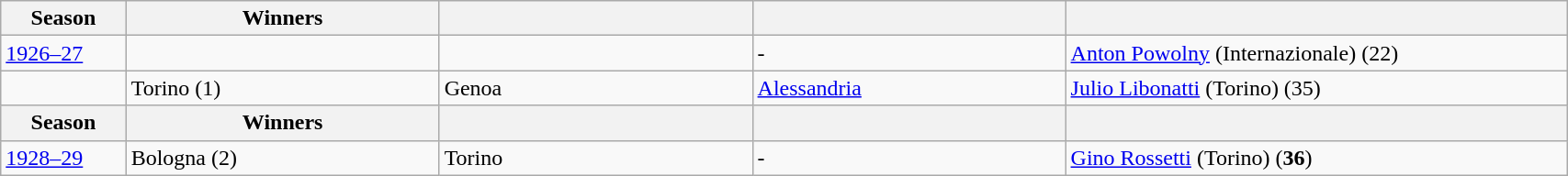<table class="wikitable" width=90%;>
<tr>
<th width=8%>Season</th>
<th width=20%>Winners</th>
<th width=20%></th>
<th width=20%></th>
<th width=35%> </th>
</tr>
<tr>
<td><a href='#'>1926–27</a></td>
<td></td>
<td></td>
<td>-</td>
<td> <a href='#'>Anton Powolny</a> (Internazionale) (22)</td>
</tr>
<tr>
<td></td>
<td>Torino (1)</td>
<td>Genoa</td>
<td><a href='#'>Alessandria</a></td>
<td> <a href='#'>Julio Libonatti</a> (Torino) (35)</td>
</tr>
<tr>
<th width=8%>Season</th>
<th width=20%>Winners</th>
<th width=20%></th>
<th width=20%></th>
<th width=35%> </th>
</tr>
<tr>
<td><a href='#'>1928–29</a></td>
<td>Bologna (2)</td>
<td>Torino</td>
<td>-</td>
<td> <a href='#'>Gino Rossetti</a> (Torino) (<strong>36</strong>)</td>
</tr>
</table>
